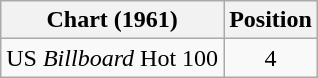<table class="wikitable plainrowheaders">
<tr>
<th>Chart (1961)</th>
<th>Position</th>
</tr>
<tr>
<td>US <em>Billboard</em> Hot 100</td>
<td style="text-align:center;">4</td>
</tr>
</table>
